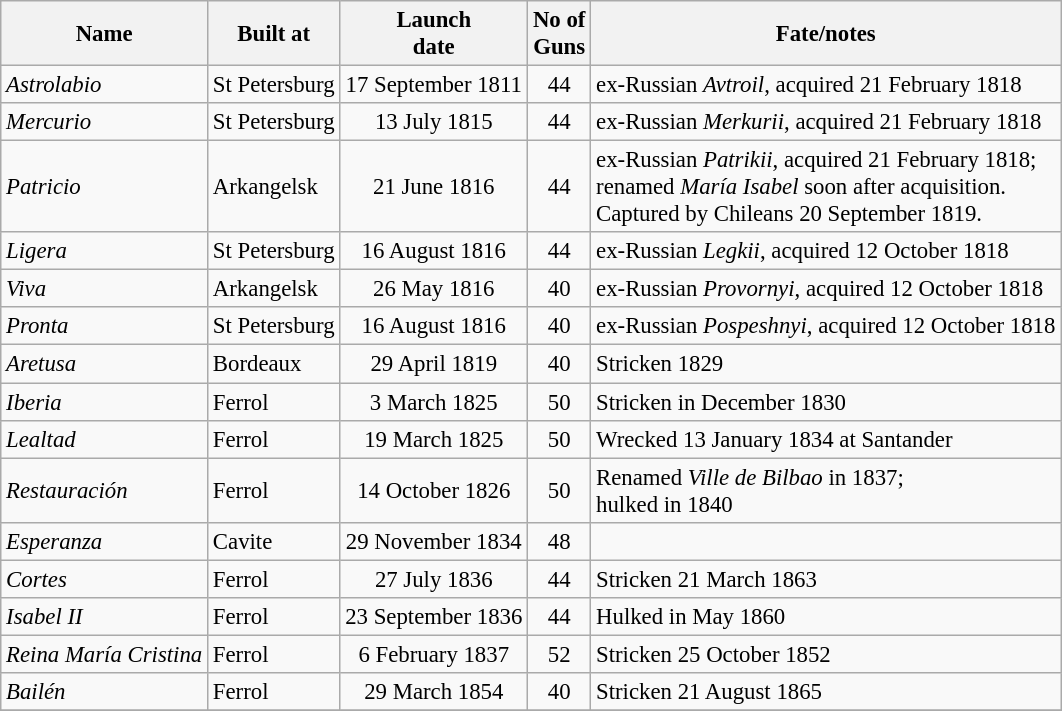<table class="wikitable sortable" style="font-size:95%;">
<tr>
<th>Name</th>
<th>Built at</th>
<th>Launch<br>date</th>
<th>No of<br>Guns</th>
<th class="unsortable">Fate/notes</th>
</tr>
<tr>
<td><em>Astrolabio</em></td>
<td>St Petersburg</td>
<td align="center">17 September 1811</td>
<td align="center">44</td>
<td>ex-Russian <em>Avtroil</em>, acquired 21 February 1818</td>
</tr>
<tr>
<td><em>Mercurio</em></td>
<td>St Petersburg</td>
<td align="center">13 July 1815</td>
<td align="center">44</td>
<td>ex-Russian <em>Merkurii</em>, acquired 21 February 1818</td>
</tr>
<tr>
<td><em>Patricio</em></td>
<td>Arkangelsk</td>
<td align="center">21 June 1816</td>
<td align="center">44</td>
<td>ex-Russian <em>Patrikii</em>, acquired 21 February 1818;<br> renamed <em>María Isabel</em> soon after acquisition.<br> Captured by Chileans 20 September 1819.</td>
</tr>
<tr>
<td><em>Ligera</em></td>
<td>St Petersburg</td>
<td align="center">16 August 1816</td>
<td align="center">44</td>
<td>ex-Russian <em>Legkii</em>, acquired 12 October 1818</td>
</tr>
<tr>
<td><em>Viva</em></td>
<td>Arkangelsk</td>
<td align="center">26 May 1816</td>
<td align="center">40</td>
<td>ex-Russian <em>Provornyi</em>, acquired 12 October 1818</td>
</tr>
<tr>
<td><em>Pronta</em></td>
<td>St Petersburg</td>
<td align="center">16 August 1816</td>
<td align="center">40</td>
<td>ex-Russian <em>Pospeshnyi</em>, acquired 12 October 1818</td>
</tr>
<tr>
<td><em>Aretusa</em></td>
<td>Bordeaux</td>
<td align="center">29 April 1819</td>
<td align="center">40</td>
<td>Stricken 1829</td>
</tr>
<tr>
<td><em>Iberia</em></td>
<td>Ferrol</td>
<td align="center">3 March 1825</td>
<td align="center">50</td>
<td>Stricken in December 1830</td>
</tr>
<tr>
<td><em>Lealtad</em></td>
<td>Ferrol</td>
<td align="center">19 March 1825</td>
<td align="center">50</td>
<td>Wrecked 13 January 1834 at Santander</td>
</tr>
<tr>
<td><em>Restauración</em></td>
<td>Ferrol</td>
<td align="center">14 October 1826</td>
<td align="center">50</td>
<td>Renamed <em>Ville de Bilbao</em> in 1837;<br>hulked in 1840</td>
</tr>
<tr>
<td><em>Esperanza</em></td>
<td>Cavite</td>
<td align="center">29 November 1834</td>
<td align="center">48</td>
<td></td>
</tr>
<tr>
<td><em>Cortes</em></td>
<td>Ferrol</td>
<td align="center">27 July 1836</td>
<td align="center">44</td>
<td>Stricken 21 March 1863</td>
</tr>
<tr>
<td><em>Isabel II</em></td>
<td>Ferrol</td>
<td align="center">23 September 1836</td>
<td align="center">44</td>
<td>Hulked in May 1860</td>
</tr>
<tr>
<td><em>Reina María Cristina</em></td>
<td>Ferrol</td>
<td align="center">6 February 1837</td>
<td align="center">52</td>
<td>Stricken 25 October 1852</td>
</tr>
<tr>
<td><em>Bailén</em></td>
<td>Ferrol</td>
<td align="center">29 March 1854</td>
<td align="center">40</td>
<td>Stricken 21 August 1865</td>
</tr>
<tr>
</tr>
</table>
